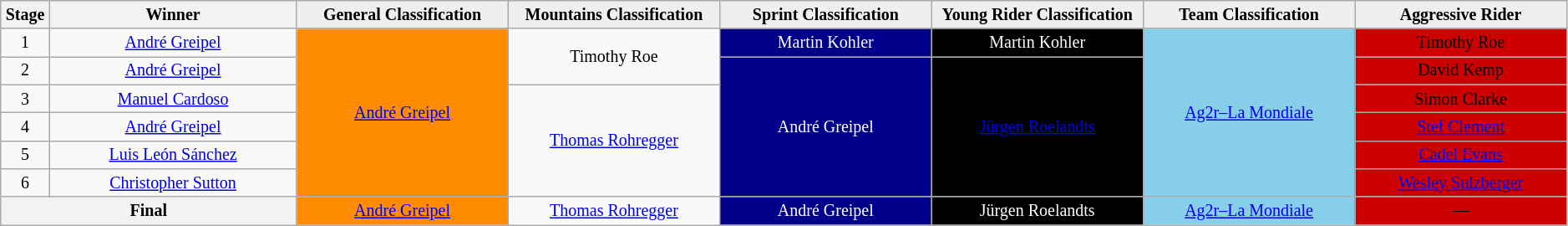<table class="wikitable" style="text-align: center; font-size:smaller;">
<tr style="background-color: #efefef;">
<th width="1%">Stage</th>
<th width="14%">Winner</th>
<th style="background:#EFEFEF;" width="12%">General Classification<br></th>
<th style="background:#EFEFEF;" width="12%">Mountains Classification<br></th>
<th style="background:#EFEFEF;" width="12%">Sprint Classification<br></th>
<th style="background:#EFEFEF"  width="12%">Young Rider Classification<br></th>
<th style="background:#EFEFEF;" width="12%">Team Classification<br></th>
<th style="background:#EFEFEF;" width="12%">Aggressive Rider<br></th>
</tr>
<tr>
<td>1</td>
<td><a href='#'>André Greipel</a></td>
<td style="background:#FF8C00;" rowspan="6"><a href='#'>André Greipel</a></td>
<td style="background:offwhite;" rowspan="2">Timothy Roe</td>
<td style="background:darkblue; color: #FFFFFF;" rowspan="1">Martin Kohler</td>
<td style="background:black; color: #FFFFFF;" rowspan="1">Martin Kohler</td>
<td style="background:#87CEEB;" rowspan="6"><a href='#'>Ag2r–La Mondiale</a></td>
<td style="background:#CC0000;" rowspan="1">Timothy Roe</td>
</tr>
<tr>
<td>2</td>
<td><a href='#'>André Greipel</a></td>
<td style="background:darkblue; color: #FFFFFF;" rowspan="5">André Greipel</td>
<td style="background:black; color: #FFFFFF;" rowspan="5"><a href='#'>Jürgen Roelandts</a></td>
<td style="background:#CC0000;" rowspan="1">David Kemp</td>
</tr>
<tr>
<td>3</td>
<td><a href='#'>Manuel Cardoso</a></td>
<td style="background:offwhite;" rowspan="4"><a href='#'>Thomas Rohregger</a></td>
<td style="background:#CC0000;" rowspan="1">Simon Clarke</td>
</tr>
<tr>
<td>4</td>
<td><a href='#'>André Greipel</a></td>
<td style="background:#CC0000;" rowspan="1"><a href='#'>Stef Clement</a></td>
</tr>
<tr>
<td>5</td>
<td><a href='#'>Luis León Sánchez</a></td>
<td style="background:#CC0000;" rowspan="1"><a href='#'>Cadel Evans</a></td>
</tr>
<tr>
<td>6</td>
<td><a href='#'>Christopher Sutton</a></td>
<td style="background:#CC0000;" rowspan="1"><a href='#'>Wesley Sulzberger</a></td>
</tr>
<tr>
<th colspan=2><strong>Final</strong></th>
<td style="background:#FF8C00;" rowspan="1"><a href='#'>André Greipel</a></td>
<td style="background:offwhite;" rowspan="1"><a href='#'>Thomas Rohregger</a></td>
<td style="background:darkblue; color: #FFFFFF;" rowspan="1">André Greipel</td>
<td style="background:black; color: #FFFFFF;" rowspan="1">Jürgen Roelandts</td>
<td style="background:#87CEEB;" rowspan="1"><a href='#'>Ag2r–La Mondiale</a></td>
<td style="background:#CC0000;" rowspan="1" align="center">—</td>
</tr>
</table>
